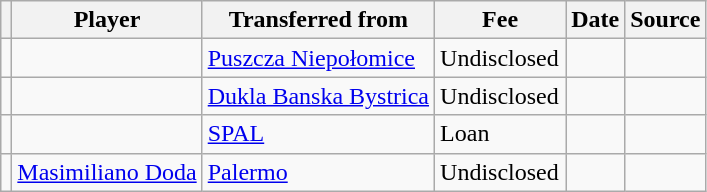<table class="wikitable plainrowheaders sortable">
<tr>
<th></th>
<th scope="col">Player</th>
<th>Transferred from</th>
<th style="width: 80px;">Fee</th>
<th scope="col">Date</th>
<th scope="col">Source</th>
</tr>
<tr>
<td align="center"></td>
<td></td>
<td> <a href='#'>Puszcza Niepołomice</a></td>
<td>Undisclosed</td>
<td></td>
<td></td>
</tr>
<tr>
<td align="center"></td>
<td></td>
<td> <a href='#'>Dukla Banska Bystrica</a></td>
<td>Undisclosed</td>
<td></td>
<td></td>
</tr>
<tr>
<td align="center"></td>
<td></td>
<td> <a href='#'>SPAL</a></td>
<td>Loan</td>
<td></td>
<td></td>
</tr>
<tr>
<td align="center"></td>
<td> <a href='#'>Masimiliano Doda</a></td>
<td> <a href='#'>Palermo</a></td>
<td>Undisclosed</td>
<td></td>
<td></td>
</tr>
</table>
